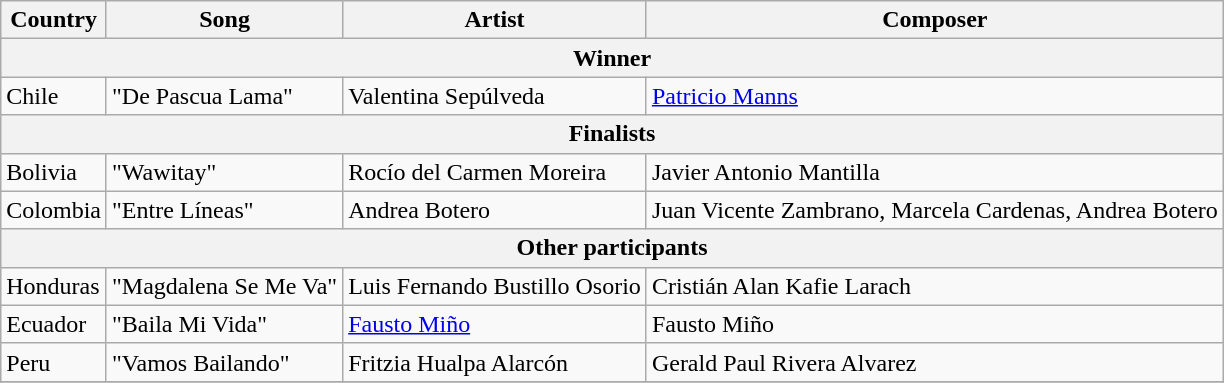<table class="wikitable">
<tr>
<th>Country</th>
<th>Song</th>
<th>Artist</th>
<th>Composer</th>
</tr>
<tr>
<th colspan=6 bgcolor=#dedede>Winner</th>
</tr>
<tr>
<td> Chile</td>
<td>"De Pascua Lama"</td>
<td>Valentina Sepúlveda</td>
<td><a href='#'>Patricio Manns</a></td>
</tr>
<tr>
<th colspan=6 bgcolor=#dedede>Finalists</th>
</tr>
<tr>
<td> Bolivia</td>
<td>"Wawitay"</td>
<td>Rocío del Carmen Moreira</td>
<td>Javier Antonio Mantilla</td>
</tr>
<tr>
<td> Colombia</td>
<td>"Entre Líneas"</td>
<td>Andrea Botero</td>
<td>Juan Vicente Zambrano, Marcela Cardenas, Andrea Botero</td>
</tr>
<tr>
<th colspan=6 bgcolor=#dedede>Other participants</th>
</tr>
<tr>
<td> Honduras</td>
<td>"Magdalena Se Me Va"</td>
<td>Luis Fernando Bustillo Osorio</td>
<td>Cristián Alan Kafie Larach</td>
</tr>
<tr>
<td> Ecuador</td>
<td>"Baila Mi Vida"</td>
<td><a href='#'>Fausto Miño</a></td>
<td>Fausto Miño</td>
</tr>
<tr>
<td> Peru</td>
<td>"Vamos Bailando"</td>
<td>Fritzia Hualpa Alarcón</td>
<td>Gerald Paul Rivera Alvarez</td>
</tr>
<tr>
</tr>
</table>
